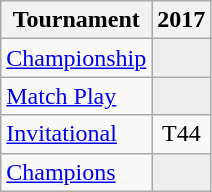<table class="wikitable" style="text-align:center;">
<tr>
<th>Tournament</th>
<th>2017</th>
</tr>
<tr>
<td align="left"><a href='#'>Championship</a></td>
<td style="background:#eeeeee;"></td>
</tr>
<tr>
<td align="left"><a href='#'>Match Play</a></td>
<td style="background:#eeeeee;"></td>
</tr>
<tr>
<td align="left"><a href='#'>Invitational</a></td>
<td>T44</td>
</tr>
<tr>
<td align="left"><a href='#'>Champions</a></td>
<td style="background:#eeeeee;"></td>
</tr>
</table>
